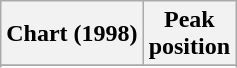<table class="wikitable sortable">
<tr>
<th align="left">Chart (1998)</th>
<th align="center">Peak<br>position</th>
</tr>
<tr>
</tr>
<tr>
</tr>
</table>
